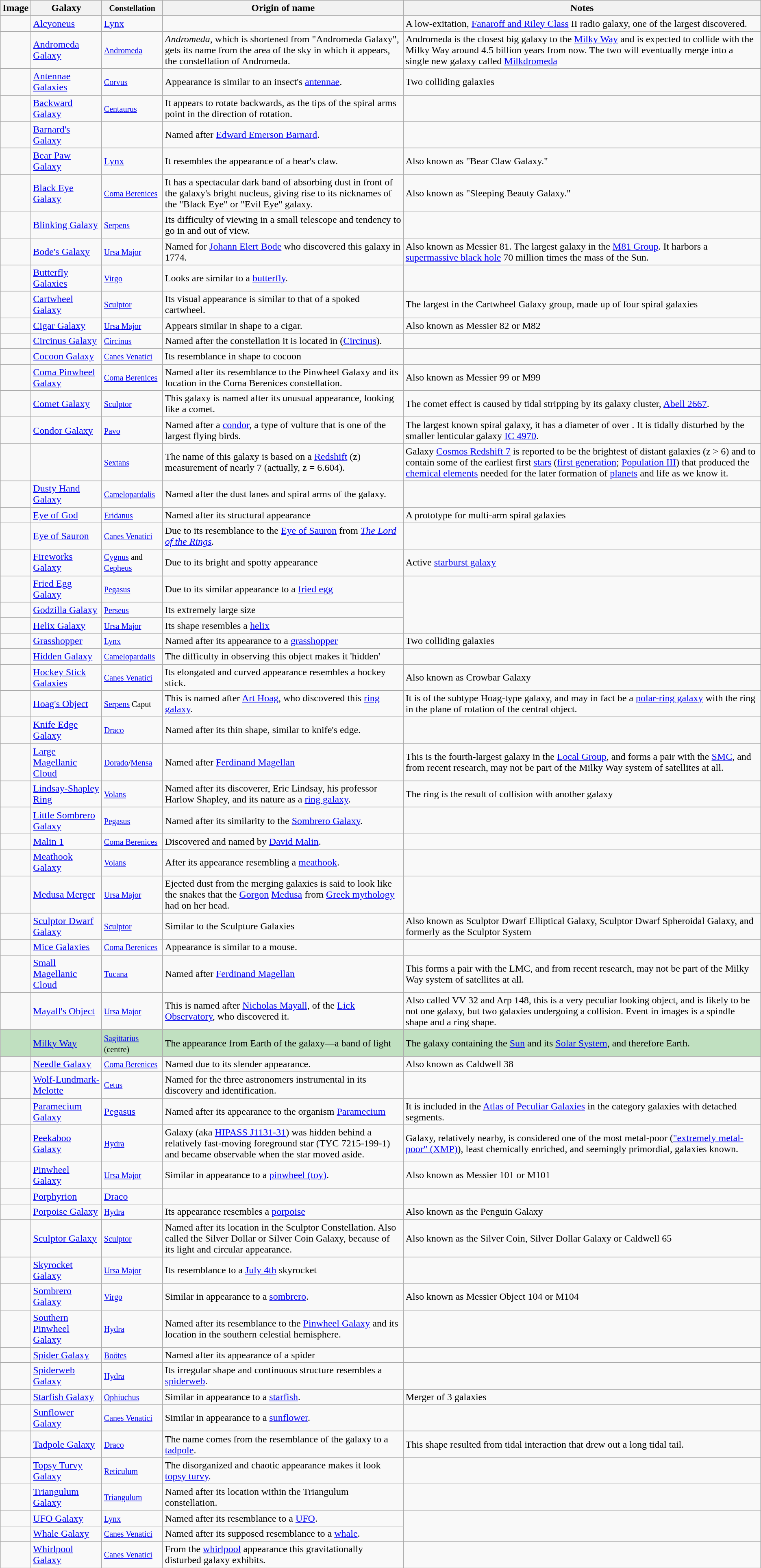<table class="wikitable">
<tr>
<th>Image</th>
<th>Galaxy</th>
<th><small>Constellation</small></th>
<th>Origin of name</th>
<th>Notes</th>
</tr>
<tr>
<td></td>
<td><a href='#'>Alcyoneus</a></td>
<td><a href='#'>Lynx</a></td>
<td></td>
<td>A low-exitation, <a href='#'>Fanaroff and Riley Class</a> II radio galaxy, one of the largest discovered.</td>
</tr>
<tr>
<td></td>
<td><a href='#'>Andromeda Galaxy</a></td>
<td><small><a href='#'>Andromeda</a></small></td>
<td><em>Andromeda</em>, which is shortened from "Andromeda Galaxy", gets its name from the area of the sky in which it appears, the constellation of Andromeda.</td>
<td>Andromeda is the closest big galaxy to the <a href='#'>Milky Way</a> and is expected to collide with the Milky Way around 4.5 billion years from now. The two will eventually merge into a single new galaxy called <a href='#'>Milkdromeda</a></td>
</tr>
<tr>
<td></td>
<td><a href='#'>Antennae Galaxies</a></td>
<td><small><a href='#'>Corvus</a></small></td>
<td>Appearance is similar to an insect's <a href='#'>antennae</a>.</td>
<td>Two colliding galaxies</td>
</tr>
<tr>
<td></td>
<td><a href='#'>Backward Galaxy</a></td>
<td><small><a href='#'>Centaurus</a></small></td>
<td>It appears to rotate backwards, as the tips of the spiral arms point in the direction of rotation.</td>
<td></td>
</tr>
<tr>
<td></td>
<td><a href='#'>Barnard's Galaxy</a></td>
<td></td>
<td>Named after <a href='#'>Edward Emerson Barnard</a>.</td>
<td></td>
</tr>
<tr>
<td></td>
<td><a href='#'>Bear Paw Galaxy</a></td>
<td><a href='#'>Lynx</a></td>
<td>It resembles the appearance of a bear's claw.</td>
<td>Also known as "Bear Claw Galaxy."</td>
</tr>
<tr>
<td></td>
<td><a href='#'>Black Eye Galaxy</a></td>
<td><small><a href='#'>Coma Berenices</a></small></td>
<td>It has a spectacular dark band of absorbing dust in front of the galaxy's bright nucleus, giving rise to its nicknames of the "Black Eye" or "Evil Eye" galaxy.</td>
<td>Also known as "Sleeping Beauty Galaxy."</td>
</tr>
<tr>
<td></td>
<td><a href='#'>Blinking Galaxy</a></td>
<td><small><a href='#'>Serpens</a></small></td>
<td>Its difficulty of viewing in a small telescope and tendency to go in and out of view.</td>
</tr>
<tr>
<td></td>
<td><a href='#'>Bode's Galaxy</a></td>
<td><small><a href='#'>Ursa Major</a></small></td>
<td>Named for <a href='#'>Johann Elert Bode</a> who discovered this galaxy in 1774.</td>
<td>Also known as Messier 81. The largest galaxy in the <a href='#'>M81 Group</a>. It harbors a <a href='#'>supermassive black hole</a> 70 million times the mass of the Sun.</td>
</tr>
<tr>
<td></td>
<td><a href='#'>Butterfly Galaxies</a></td>
<td><small><a href='#'>Virgo</a></small></td>
<td>Looks are similar to a <a href='#'>butterfly</a>.</td>
<td></td>
</tr>
<tr>
<td></td>
<td><a href='#'>Cartwheel Galaxy</a></td>
<td><small><a href='#'>Sculptor</a></small></td>
<td>Its visual appearance is similar to that of a spoked cartwheel.</td>
<td>The largest in the Cartwheel Galaxy group, made up of four spiral galaxies</td>
</tr>
<tr>
<td></td>
<td><a href='#'>Cigar Galaxy</a></td>
<td><small><a href='#'>Ursa Major</a></small></td>
<td>Appears similar in shape to a cigar.</td>
<td>Also known as Messier 82 or M82</td>
</tr>
<tr>
<td></td>
<td><a href='#'>Circinus Galaxy</a></td>
<td><small><a href='#'>Circinus</a></small></td>
<td>Named after the constellation it is located in (<a href='#'>Circinus</a>).</td>
<td></td>
</tr>
<tr>
<td></td>
<td><a href='#'>Cocoon Galaxy</a></td>
<td><small><a href='#'>Canes Venatici</a></small></td>
<td>Its resemblance in shape to cocoon</td>
</tr>
<tr>
<td></td>
<td><a href='#'>Coma Pinwheel Galaxy</a></td>
<td><a href='#'><small>Coma Berenices</small></a></td>
<td>Named after its resemblance to the Pinwheel Galaxy and its location in the Coma Berenices constellation.</td>
<td>Also known as Messier 99 or M99</td>
</tr>
<tr>
<td></td>
<td><a href='#'>Comet Galaxy</a></td>
<td><small><a href='#'>Sculptor</a></small></td>
<td>This galaxy is named after its unusual appearance, looking like a comet.</td>
<td>The comet effect is caused by tidal stripping by its galaxy cluster, <a href='#'>Abell 2667</a>.</td>
</tr>
<tr>
<td></td>
<td><a href='#'>Condor Galaxy</a></td>
<td><small><a href='#'>Pavo</a></small></td>
<td>Named after a <a href='#'>condor</a>, a type of vulture that is one of the largest flying birds.</td>
<td>The largest known spiral galaxy, it has a diameter of over . It is tidally disturbed by the smaller lenticular galaxy <a href='#'>IC 4970</a>.</td>
</tr>
<tr>
<td></td>
<td></td>
<td><small><a href='#'>Sextans</a></small></td>
<td>The name of this galaxy is based on a <a href='#'>Redshift</a> (z) measurement of nearly 7 (actually, z = 6.604).</td>
<td>Galaxy <a href='#'>Cosmos Redshift 7</a> is reported to be the brightest of distant galaxies (z > 6) and to contain some of the earliest first <a href='#'>stars</a> (<a href='#'>first generation</a>; <a href='#'>Population III</a>) that produced the <a href='#'>chemical elements</a> needed for the later formation of <a href='#'>planets</a> and life as we know it.</td>
</tr>
<tr>
<td></td>
<td><a href='#'>Dusty Hand Galaxy</a></td>
<td><small><a href='#'>Camelopardalis</a></small></td>
<td>Named after the dust lanes and spiral arms of the galaxy.</td>
<td></td>
</tr>
<tr>
<td></td>
<td><a href='#'>Eye of God</a></td>
<td><small><a href='#'>Eridanus</a></small></td>
<td>Named after its structural appearance</td>
<td>A prototype for multi-arm spiral galaxies</td>
</tr>
<tr>
<td></td>
<td><a href='#'>Eye of Sauron</a></td>
<td><a href='#'><small>Canes Venatici</small></a></td>
<td>Due to its resemblance to the <a href='#'>Eye of Sauron</a> from <em><a href='#'>The Lord of the Rings</a>.</em></td>
<td></td>
</tr>
<tr>
<td></td>
<td><a href='#'>Fireworks Galaxy</a></td>
<td><small><a href='#'>Cygnus</a> and <a href='#'>Cepheus</a></small></td>
<td>Due to its bright and spotty appearance</td>
<td>Active <a href='#'>starburst galaxy</a></td>
</tr>
<tr>
<td></td>
<td><a href='#'>Fried Egg Galaxy</a></td>
<td><small><a href='#'>Pegasus</a></small></td>
<td>Due to its similar appearance to a <a href='#'>fried egg</a></td>
</tr>
<tr>
<td></td>
<td><a href='#'>Godzilla Galaxy</a></td>
<td><small><a href='#'>Perseus</a></small></td>
<td>Its extremely large size</td>
</tr>
<tr>
<td></td>
<td><a href='#'>Helix Galaxy</a></td>
<td><small><a href='#'>Ursa Major</a></small></td>
<td>Its shape resembles a <a href='#'>helix</a></td>
</tr>
<tr>
<td></td>
<td><a href='#'>Grasshopper</a></td>
<td><small><a href='#'>Lynx</a></small></td>
<td>Named after its appearance to a <a href='#'>grasshopper</a></td>
<td>Two colliding galaxies</td>
</tr>
<tr>
<td></td>
<td><a href='#'>Hidden Galaxy</a></td>
<td><small><a href='#'>Camelopardalis</a></small></td>
<td>The difficulty in observing this object makes it 'hidden'</td>
<td></td>
</tr>
<tr>
<td></td>
<td><a href='#'>Hockey Stick Galaxies</a></td>
<td><a href='#'><small>Canes Venatici</small></a></td>
<td>Its elongated and curved appearance resembles a hockey stick.</td>
<td>Also known as Crowbar Galaxy</td>
</tr>
<tr>
<td></td>
<td><a href='#'>Hoag's Object</a></td>
<td><small><a href='#'>Serpens</a> Caput</small></td>
<td>This is named after <a href='#'>Art Hoag</a>, who discovered this <a href='#'>ring galaxy</a>.</td>
<td>It is of the subtype Hoag-type galaxy, and may in fact be a <a href='#'>polar-ring galaxy</a> with the ring in the plane of rotation of the central object.</td>
</tr>
<tr>
<td></td>
<td><a href='#'>Knife Edge Galaxy</a></td>
<td><small><a href='#'>Draco</a></small></td>
<td>Named after its thin shape, similar to knife's edge.</td>
</tr>
<tr>
<td></td>
<td><a href='#'>Large Magellanic Cloud</a></td>
<td><small><a href='#'>Dorado</a>/</small><small><a href='#'>Mensa</a></small></td>
<td>Named after <a href='#'>Ferdinand Magellan</a></td>
<td>This is the fourth-largest galaxy in the <a href='#'>Local Group</a>, and forms a pair with the <a href='#'>SMC</a>, and from recent research, may not be part of the Milky Way system of satellites at all.</td>
</tr>
<tr>
<td></td>
<td><a href='#'>Lindsay-Shapley Ring</a></td>
<td><small><a href='#'>Volans</a></small></td>
<td>Named after its discoverer, Eric Lindsay, his professor Harlow Shapley, and its nature as a <a href='#'>ring galaxy</a>.</td>
<td>The ring is the result of collision with another galaxy</td>
</tr>
<tr>
<td></td>
<td><a href='#'>Little Sombrero Galaxy</a></td>
<td><a href='#'><small>Pegasus</small></a></td>
<td>Named after its similarity to the <a href='#'>Sombrero Galaxy</a>.</td>
<td></td>
</tr>
<tr>
<td></td>
<td><a href='#'>Malin 1</a></td>
<td><small><a href='#'>Coma Berenices</a></small></td>
<td>Discovered and named by <a href='#'>David Malin</a>.</td>
<td></td>
</tr>
<tr>
<td></td>
<td><a href='#'>Meathook Galaxy</a></td>
<td><small><a href='#'>Volans</a></small></td>
<td>After its appearance resembling a <a href='#'>meathook</a>.</td>
</tr>
<tr>
<td></td>
<td><a href='#'>Medusa Merger</a></td>
<td><a href='#'><small>Ursa Major</small></a></td>
<td>Ejected dust from the merging galaxies is said to look like the snakes that the <a href='#'>Gorgon</a> <a href='#'>Medusa</a> from <a href='#'>Greek mythology</a> had on her head.</td>
<td></td>
</tr>
<tr>
<td></td>
<td><a href='#'>Sculptor Dwarf Galaxy</a></td>
<td><a href='#'><small>Sculptor</small></a></td>
<td>Similar to the Sculpture Galaxies</td>
<td>Also known as Sculptor Dwarf Elliptical Galaxy, Sculptor Dwarf Spheroidal Galaxy, and formerly as the Sculptor System</td>
</tr>
<tr>
<td></td>
<td><a href='#'>Mice Galaxies</a></td>
<td><small><a href='#'>Coma Berenices</a></small></td>
<td>Appearance is similar to a mouse.</td>
<td></td>
</tr>
<tr>
<td></td>
<td><a href='#'>Small Magellanic Cloud</a></td>
<td><small><a href='#'>Tucana</a></small></td>
<td>Named after <a href='#'>Ferdinand Magellan</a></td>
<td>This forms a pair with the LMC, and from recent research, may not be part of the Milky Way system of satellites at all.</td>
</tr>
<tr>
<td></td>
<td><a href='#'>Mayall's Object</a></td>
<td><small><a href='#'>Ursa Major</a></small></td>
<td>This is named after <a href='#'>Nicholas Mayall</a>, of the <a href='#'>Lick Observatory</a>, who discovered it.</td>
<td>Also called VV 32 and Arp 148, this is a very peculiar looking object, and is likely to be not one galaxy, but two galaxies undergoing a collision. Event in images is a spindle shape and a ring shape.</td>
</tr>
<tr style="background:#c0e0c0;">
<td></td>
<td><a href='#'>Milky Way</a></td>
<td><small><a href='#'>Sagittarius</a> (centre)</small></td>
<td>The appearance from Earth of the galaxy—a band of light</td>
<td>The galaxy containing the <a href='#'>Sun</a> and its <a href='#'>Solar System</a>, and therefore Earth.</td>
</tr>
<tr>
<td></td>
<td><a href='#'>Needle Galaxy</a></td>
<td><a href='#'><small>Coma Berenices</small></a></td>
<td>Named due to its slender appearance.</td>
<td>Also known as Caldwell 38</td>
</tr>
<tr>
<td></td>
<td><a href='#'>Wolf-Lundmark-Melotte</a></td>
<td><small><a href='#'>Cetus</a></small></td>
<td>Named for the three astronomers instrumental in its discovery and identification.</td>
<td></td>
</tr>
<tr>
<td></td>
<td><a href='#'>Paramecium Galaxy</a></td>
<td><a href='#'>Pegasus</a></td>
<td>Named after its appearance to the organism <a href='#'>Paramecium</a></td>
<td>It is included in the <a href='#'>Atlas of Peculiar Galaxies</a> in the category galaxies with detached segments.</td>
</tr>
<tr>
<td></td>
<td><a href='#'>Peekaboo Galaxy</a></td>
<td><a href='#'><small>Hydra</small></a></td>
<td>Galaxy (aka <a href='#'>HIPASS J1131-31</a>) was hidden behind a relatively fast-moving foreground star (TYC 7215-199-1) and became observable when the star moved aside.</td>
<td>Galaxy, relatively nearby, is considered one of the most metal-poor (<a href='#'>"extremely metal-poor" (XMP)</a>), least chemically enriched, and seemingly primordial, galaxies known.</td>
</tr>
<tr>
<td></td>
<td><a href='#'>Pinwheel Galaxy</a></td>
<td><small><a href='#'>Ursa Major</a></small></td>
<td>Similar in appearance to a <a href='#'>pinwheel (toy)</a>.</td>
<td>Also known as Messier 101 or M101</td>
</tr>
<tr>
<td></td>
<td><a href='#'>Porphyrion</a></td>
<td><a href='#'>Draco</a></td>
<td></td>
<td></td>
</tr>
<tr>
<td></td>
<td><a href='#'>Porpoise Galaxy</a></td>
<td><small><a href='#'>Hydra</a></small></td>
<td>Its appearance resembles a <a href='#'>porpoise</a></td>
<td>Also known as the Penguin Galaxy</td>
</tr>
<tr>
<td></td>
<td><a href='#'>Sculptor Galaxy</a></td>
<td><a href='#'><small>Sculptor</small></a></td>
<td>Named after its location in the Sculptor Constellation. Also called the Silver Dollar or Silver Coin Galaxy, because of its light and circular appearance.</td>
<td>Also known as the Silver Coin, Silver Dollar Galaxy or Caldwell 65</td>
</tr>
<tr>
<td></td>
<td><a href='#'>Skyrocket Galaxy</a></td>
<td><small><a href='#'>Ursa Major</a></small></td>
<td>Its resemblance to a <a href='#'>July 4th</a> skyrocket</td>
</tr>
<tr>
<td></td>
<td><a href='#'>Sombrero Galaxy</a></td>
<td><small><a href='#'>Virgo</a></small></td>
<td>Similar in appearance to a <a href='#'>sombrero</a>.</td>
<td>Also known as Messier Object 104 or M104</td>
</tr>
<tr>
<td></td>
<td><a href='#'>Southern Pinwheel Galaxy</a></td>
<td><a href='#'><small>Hydra</small></a></td>
<td>Named after its resemblance to the <a href='#'>Pinwheel Galaxy</a> and its location in the southern celestial hemisphere.</td>
<td></td>
</tr>
<tr>
<td></td>
<td><a href='#'>Spider Galaxy</a></td>
<td><small><a href='#'>Boötes</a></small></td>
<td>Named after its appearance of a spider</td>
<td></td>
</tr>
<tr>
<td></td>
<td><a href='#'>Spiderweb Galaxy</a></td>
<td><small><a href='#'>Hydra</a></small></td>
<td>Its irregular shape and continuous structure resembles a <a href='#'>spiderweb</a>.</td>
<td></td>
</tr>
<tr>
<td></td>
<td><a href='#'>Starfish Galaxy</a></td>
<td><small><a href='#'>Ophiuchus</a></small></td>
<td>Similar in appearance to a <a href='#'>starfish</a>.</td>
<td>Merger of 3 galaxies</td>
</tr>
<tr>
<td></td>
<td><a href='#'>Sunflower Galaxy</a></td>
<td><small><a href='#'>Canes Venatici</a></small></td>
<td>Similar in appearance to a <a href='#'>sunflower</a>.</td>
<td></td>
</tr>
<tr>
<td></td>
<td><a href='#'>Tadpole Galaxy</a></td>
<td><small><a href='#'>Draco</a></small></td>
<td>The name comes from the resemblance of the galaxy to a <a href='#'>tadpole</a>.</td>
<td>This shape resulted from tidal interaction that drew out a long tidal tail.</td>
</tr>
<tr>
<td></td>
<td><a href='#'>Topsy Turvy Galaxy</a></td>
<td><small><a href='#'>Reticulum</a></small></td>
<td>The disorganized and chaotic appearance makes it look <a href='#'>topsy turvy</a>.</td>
</tr>
<tr>
<td></td>
<td><a href='#'>Triangulum Galaxy</a></td>
<td><small><a href='#'>Triangulum</a></small></td>
<td>Named after its location within the Triangulum constellation.</td>
<td></td>
</tr>
<tr>
<td></td>
<td><a href='#'>UFO Galaxy</a></td>
<td><small><a href='#'>Lynx</a></small></td>
<td>Named after its resemblance to a <a href='#'>UFO</a>.</td>
</tr>
<tr>
<td></td>
<td><a href='#'>Whale Galaxy</a></td>
<td><small><a href='#'>Canes Venatici</a></small></td>
<td>Named after its supposed resemblance to a <a href='#'>whale</a>.</td>
</tr>
<tr>
<td></td>
<td><a href='#'>Whirlpool Galaxy</a></td>
<td><small><a href='#'>Canes Venatici</a></small></td>
<td>From the <a href='#'>whirlpool</a> appearance this gravitationally disturbed galaxy exhibits.</td>
<td></td>
</tr>
</table>
